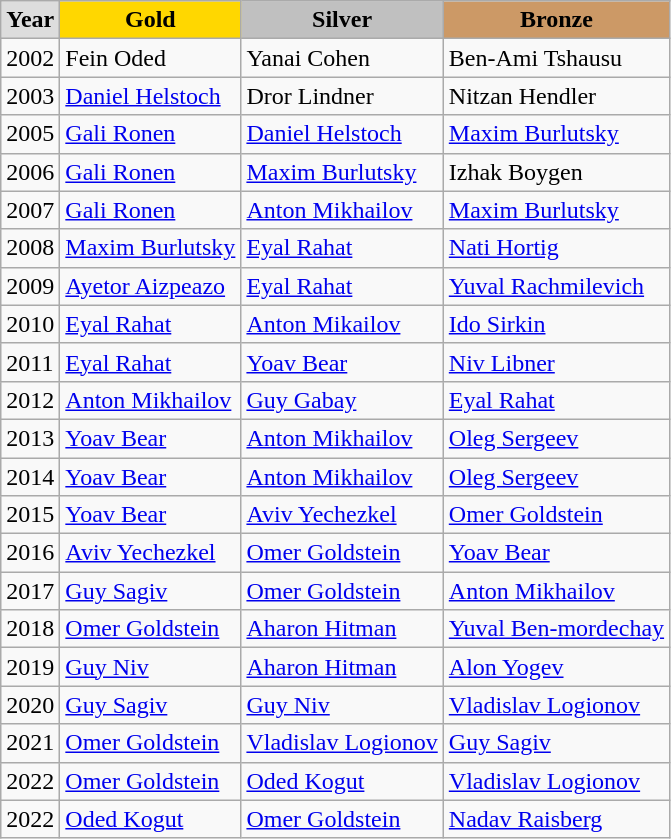<table class="wikitable" style="text-align:left;">
<tr>
<td style="background:#DDDDDD; font-weight:bold; text-align:center;">Year</td>
<td style="background:gold; font-weight:bold; text-align:center;">Gold</td>
<td style="background:silver; font-weight:bold; text-align:center;">Silver</td>
<td style="background:#cc9966; font-weight:bold; text-align:center;">Bronze</td>
</tr>
<tr>
<td>2002</td>
<td>Fein Oded</td>
<td>Yanai Cohen</td>
<td>Ben-Ami Tshausu</td>
</tr>
<tr ---->
<td>2003</td>
<td><a href='#'>Daniel Helstoch</a></td>
<td>Dror Lindner</td>
<td>Nitzan Hendler</td>
</tr>
<tr ---->
<td>2005</td>
<td><a href='#'>Gali Ronen</a></td>
<td><a href='#'>Daniel Helstoch</a></td>
<td><a href='#'>Maxim Burlutsky</a></td>
</tr>
<tr>
<td>2006</td>
<td><a href='#'>Gali Ronen</a></td>
<td><a href='#'>Maxim Burlutsky</a></td>
<td>Izhak Boygen</td>
</tr>
<tr ---->
<td>2007</td>
<td><a href='#'>Gali Ronen</a></td>
<td><a href='#'>Anton Mikhailov</a></td>
<td><a href='#'>Maxim Burlutsky</a></td>
</tr>
<tr>
<td>2008</td>
<td><a href='#'>Maxim Burlutsky</a></td>
<td><a href='#'>Eyal Rahat</a></td>
<td><a href='#'>Nati Hortig</a></td>
</tr>
<tr>
<td>2009</td>
<td><a href='#'>Ayetor Aizpeazo</a></td>
<td><a href='#'>Eyal Rahat</a></td>
<td><a href='#'>Yuval Rachmilevich</a></td>
</tr>
<tr>
<td>2010</td>
<td><a href='#'>Eyal Rahat</a></td>
<td><a href='#'>Anton Mikailov</a></td>
<td><a href='#'>Ido Sirkin</a></td>
</tr>
<tr>
<td>2011</td>
<td><a href='#'>Eyal Rahat</a></td>
<td><a href='#'>Yoav Bear</a></td>
<td><a href='#'>Niv Libner</a></td>
</tr>
<tr>
<td>2012</td>
<td><a href='#'>Anton Mikhailov</a></td>
<td><a href='#'>Guy Gabay</a></td>
<td><a href='#'>Eyal Rahat</a></td>
</tr>
<tr>
<td>2013</td>
<td><a href='#'>Yoav Bear</a></td>
<td><a href='#'>Anton Mikhailov</a></td>
<td><a href='#'>Oleg Sergeev</a></td>
</tr>
<tr>
<td>2014</td>
<td><a href='#'>Yoav Bear</a></td>
<td><a href='#'>Anton Mikhailov</a></td>
<td><a href='#'>Oleg Sergeev</a></td>
</tr>
<tr>
<td>2015</td>
<td><a href='#'>Yoav Bear</a></td>
<td><a href='#'>Aviv Yechezkel</a></td>
<td><a href='#'>Omer Goldstein</a></td>
</tr>
<tr>
<td>2016</td>
<td><a href='#'>Aviv Yechezkel</a></td>
<td><a href='#'>Omer Goldstein</a></td>
<td><a href='#'>Yoav Bear</a></td>
</tr>
<tr>
<td>2017</td>
<td><a href='#'>Guy Sagiv</a></td>
<td><a href='#'>Omer Goldstein</a></td>
<td><a href='#'>Anton Mikhailov</a></td>
</tr>
<tr>
<td>2018</td>
<td><a href='#'>Omer Goldstein</a></td>
<td><a href='#'>Aharon Hitman</a></td>
<td><a href='#'>Yuval Ben-mordechay</a></td>
</tr>
<tr>
<td>2019</td>
<td><a href='#'>Guy Niv</a></td>
<td><a href='#'>Aharon Hitman</a></td>
<td><a href='#'>Alon Yogev</a></td>
</tr>
<tr>
<td>2020</td>
<td><a href='#'>Guy Sagiv</a></td>
<td><a href='#'>Guy Niv</a></td>
<td><a href='#'>Vladislav Logionov</a></td>
</tr>
<tr>
<td>2021</td>
<td><a href='#'>Omer Goldstein</a></td>
<td><a href='#'>Vladislav Logionov</a></td>
<td><a href='#'>Guy Sagiv</a></td>
</tr>
<tr>
<td>2022</td>
<td><a href='#'>Omer Goldstein</a></td>
<td><a href='#'>Oded Kogut</a></td>
<td><a href='#'>Vladislav Logionov</a></td>
</tr>
<tr>
<td>2022</td>
<td><a href='#'>Oded Kogut</a></td>
<td><a href='#'>Omer Goldstein</a></td>
<td><a href='#'>Nadav Raisberg</a></td>
</tr>
</table>
